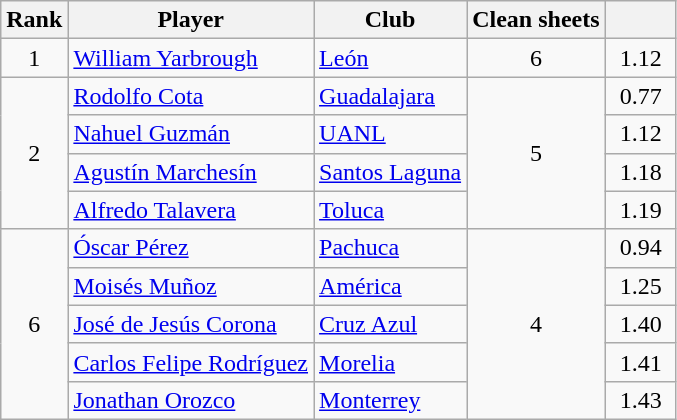<table class="wikitable">
<tr>
<th>Rank</th>
<th>Player</th>
<th>Club</th>
<th width=85>Clean sheets</th>
<th width=40></th>
</tr>
<tr>
<td align=center rowspan=1>1</td>
<td> <a href='#'>William Yarbrough</a></td>
<td><a href='#'>León</a></td>
<td align=center rowspan=1>6</td>
<td align=center>1.12</td>
</tr>
<tr>
<td align=center rowspan=4>2</td>
<td> <a href='#'>Rodolfo Cota</a></td>
<td><a href='#'>Guadalajara</a></td>
<td align=center rowspan=4>5</td>
<td align=center>0.77</td>
</tr>
<tr>
<td> <a href='#'>Nahuel Guzmán</a></td>
<td><a href='#'>UANL</a></td>
<td align=center>1.12</td>
</tr>
<tr>
<td> <a href='#'>Agustín Marchesín</a></td>
<td><a href='#'>Santos Laguna</a></td>
<td align=center>1.18</td>
</tr>
<tr>
<td> <a href='#'>Alfredo Talavera</a></td>
<td><a href='#'>Toluca</a></td>
<td align=center>1.19</td>
</tr>
<tr>
<td align=center rowspan=5>6</td>
<td> <a href='#'>Óscar Pérez</a></td>
<td><a href='#'>Pachuca</a></td>
<td align=center rowspan=5>4</td>
<td align=center>0.94</td>
</tr>
<tr>
<td> <a href='#'>Moisés Muñoz</a></td>
<td><a href='#'>América</a></td>
<td align=center>1.25</td>
</tr>
<tr>
<td> <a href='#'>José de Jesús Corona</a></td>
<td><a href='#'>Cruz Azul</a></td>
<td align=center>1.40</td>
</tr>
<tr>
<td> <a href='#'>Carlos Felipe Rodríguez</a></td>
<td><a href='#'>Morelia</a></td>
<td align=center>1.41</td>
</tr>
<tr>
<td> <a href='#'>Jonathan Orozco</a></td>
<td><a href='#'>Monterrey</a></td>
<td align=center>1.43</td>
</tr>
</table>
